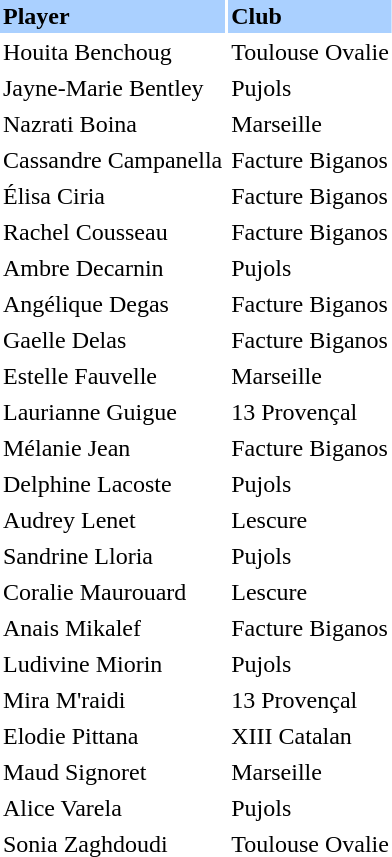<table class="sortable" border="0" cellspacing="2" cellpadding="2" style="text-align:left;">
<tr style="background:#AAD0FF">
<th>Player</th>
<th>Club</th>
</tr>
<tr>
<td>Houita Benchoug</td>
<td>Toulouse Ovalie</td>
</tr>
<tr>
<td>Jayne-Marie Bentley</td>
<td>Pujols</td>
</tr>
<tr>
<td>Nazrati Boina</td>
<td>Marseille</td>
</tr>
<tr>
<td>Cassandre Campanella</td>
<td>Facture Biganos</td>
</tr>
<tr>
<td>Élisa Ciria</td>
<td>Facture Biganos</td>
</tr>
<tr>
<td>Rachel Cousseau</td>
<td>Facture Biganos</td>
</tr>
<tr>
<td>Ambre Decarnin</td>
<td>Pujols</td>
</tr>
<tr>
<td>Angélique Degas</td>
<td>Facture Biganos</td>
</tr>
<tr>
<td>Gaelle Delas</td>
<td>Facture Biganos</td>
</tr>
<tr>
<td>Estelle Fauvelle</td>
<td>Marseille</td>
</tr>
<tr>
<td>Laurianne Guigue</td>
<td>13 Provençal</td>
</tr>
<tr>
<td>Mélanie Jean</td>
<td>Facture Biganos</td>
</tr>
<tr>
<td>Delphine Lacoste</td>
<td>Pujols</td>
</tr>
<tr>
<td>Audrey Lenet</td>
<td>Lescure</td>
</tr>
<tr>
<td>Sandrine Lloria</td>
<td>Pujols</td>
</tr>
<tr>
<td>Coralie Maurouard</td>
<td>Lescure</td>
</tr>
<tr>
<td>Anais Mikalef</td>
<td>Facture Biganos</td>
</tr>
<tr>
<td>Ludivine Miorin</td>
<td>Pujols</td>
</tr>
<tr>
<td>Mira M'raidi</td>
<td>13 Provençal</td>
</tr>
<tr>
<td>Elodie Pittana</td>
<td>XIII Catalan</td>
</tr>
<tr>
<td>Maud Signoret</td>
<td>Marseille</td>
</tr>
<tr>
<td>Alice Varela</td>
<td>Pujols</td>
</tr>
<tr>
<td>Sonia Zaghdoudi</td>
<td>Toulouse Ovalie</td>
</tr>
</table>
